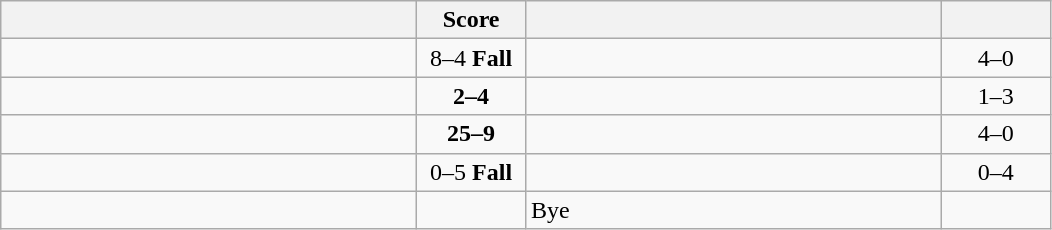<table class="wikitable" style="text-align: center; ">
<tr>
<th align="right" width="270"></th>
<th width="65">Score</th>
<th align="left" width="270"></th>
<th width="65"></th>
</tr>
<tr>
<td align="left"><strong></strong></td>
<td>8–4 <strong>Fall</strong></td>
<td align="left"></td>
<td>4–0 <strong></strong></td>
</tr>
<tr>
<td align="left"></td>
<td><strong>2–4</strong></td>
<td align="left"><strong></strong></td>
<td>1–3 <strong></strong></td>
</tr>
<tr>
<td align="left"><strong></strong></td>
<td><strong>25–9</strong></td>
<td align="left"></td>
<td>4–0 <strong></strong></td>
</tr>
<tr>
<td align="left"></td>
<td>0–5 <strong>Fall</strong></td>
<td align="left"><strong></strong></td>
<td>0–4 <strong></strong></td>
</tr>
<tr>
<td align="left"><strong></strong></td>
<td></td>
<td align="left">Bye</td>
<td></td>
</tr>
</table>
